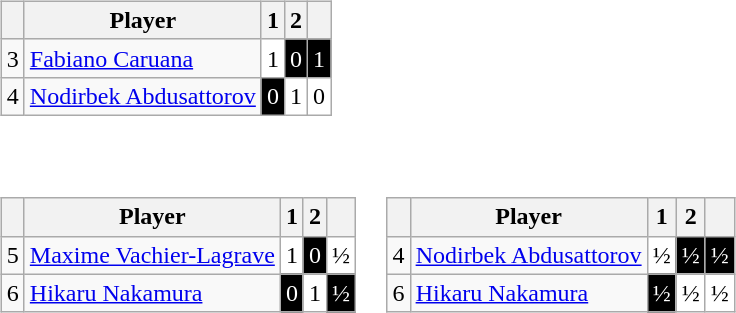<table>
<tr>
<td><br><table class="wikitable" style="text-align: center;">
<tr>
<th></th>
<th>Player</th>
<th>1</th>
<th>2</th>
<th></th>
</tr>
<tr>
<td>3</td>
<td align=left> <a href='#'>Fabiano Caruana</a></td>
<td style="background:white; color:black">1</td>
<td style="background:black; color:white">0</td>
<td style="background:black; color:white">1</td>
</tr>
<tr>
<td>4</td>
<td align=left> <a href='#'>Nodirbek Abdusattorov</a></td>
<td style="background:black; color:white">0</td>
<td style="background:white; color:black">1</td>
<td style="background:white; color:black">0</td>
</tr>
</table>
</td>
</tr>
<tr>
<td><br><table class="wikitable" style="text-align: center;">
<tr>
<th></th>
<th>Player</th>
<th>1</th>
<th>2</th>
<th></th>
</tr>
<tr>
<td>5</td>
<td align=left> <a href='#'>Maxime Vachier-Lagrave</a></td>
<td style="background:white; color:black">1</td>
<td style="background:black; color:white">0</td>
<td style="background:white; color:black">½</td>
</tr>
<tr>
<td>6</td>
<td align=left> <a href='#'>Hikaru Nakamura</a></td>
<td style="background:black; color:white">0</td>
<td style="background:white; color:black">1</td>
<td style="background:black; color:white">½</td>
</tr>
</table>
</td>
<td><br><table class="wikitable" style="text-align: center;">
<tr>
<th></th>
<th>Player</th>
<th>1</th>
<th>2</th>
<th></th>
</tr>
<tr>
<td>4</td>
<td align=left> <a href='#'>Nodirbek Abdusattorov</a></td>
<td style="background:white; color:black">½</td>
<td style="background:black; color:white">½</td>
<td style="background:black; color:white">½</td>
</tr>
<tr>
<td>6</td>
<td align=left> <a href='#'>Hikaru Nakamura</a></td>
<td style="background:black; color:white">½</td>
<td style="background:white; color:black">½</td>
<td style="background:white; color:black">½</td>
</tr>
</table>
</td>
</tr>
</table>
